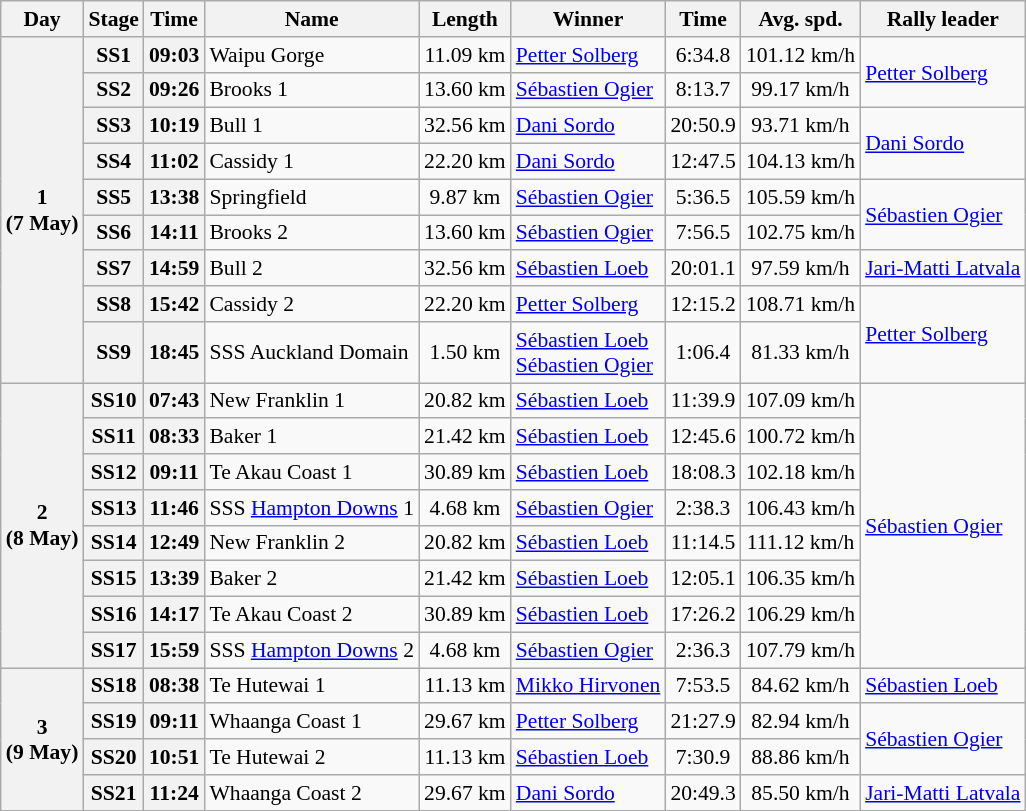<table class="wikitable" style="text-align: center; font-size: 90%; max-width: 950px;">
<tr>
<th>Day</th>
<th>Stage</th>
<th>Time</th>
<th>Name</th>
<th>Length</th>
<th>Winner</th>
<th>Time</th>
<th>Avg. spd.</th>
<th>Rally leader</th>
</tr>
<tr>
<th rowspan=9>1<br>(7 May)</th>
<th>SS1</th>
<th>09:03</th>
<td align=left>Waipu Gorge</td>
<td>11.09 km</td>
<td align=left> <a href='#'>Petter Solberg</a></td>
<td>6:34.8</td>
<td>101.12 km/h</td>
<td align=left rowspan=2> <a href='#'>Petter Solberg</a></td>
</tr>
<tr>
<th>SS2</th>
<th>09:26</th>
<td align=left>Brooks 1</td>
<td>13.60 km</td>
<td align=left> <a href='#'>Sébastien Ogier</a></td>
<td>8:13.7</td>
<td>99.17 km/h</td>
</tr>
<tr>
<th>SS3</th>
<th>10:19</th>
<td align=left>Bull 1</td>
<td>32.56 km</td>
<td align=left> <a href='#'>Dani Sordo</a></td>
<td>20:50.9</td>
<td>93.71 km/h</td>
<td align=left rowspan=2> <a href='#'>Dani Sordo</a></td>
</tr>
<tr>
<th>SS4</th>
<th>11:02</th>
<td align=left>Cassidy 1</td>
<td>22.20 km</td>
<td align=left> <a href='#'>Dani Sordo</a></td>
<td>12:47.5</td>
<td>104.13 km/h</td>
</tr>
<tr>
<th>SS5</th>
<th>13:38</th>
<td align=left>Springfield</td>
<td>9.87 km</td>
<td align=left> <a href='#'>Sébastien Ogier</a></td>
<td>5:36.5</td>
<td>105.59 km/h</td>
<td align=left rowspan=2> <a href='#'>Sébastien Ogier</a></td>
</tr>
<tr>
<th>SS6</th>
<th>14:11</th>
<td align=left>Brooks 2</td>
<td>13.60 km</td>
<td align=left> <a href='#'>Sébastien Ogier</a></td>
<td>7:56.5</td>
<td>102.75 km/h</td>
</tr>
<tr>
<th>SS7</th>
<th>14:59</th>
<td align=left>Bull 2</td>
<td>32.56 km</td>
<td align=left> <a href='#'>Sébastien Loeb</a></td>
<td>20:01.1</td>
<td>97.59 km/h</td>
<td align=left> <a href='#'>Jari-Matti Latvala</a></td>
</tr>
<tr>
<th>SS8</th>
<th>15:42</th>
<td align=left>Cassidy 2</td>
<td>22.20 km</td>
<td align=left> <a href='#'>Petter Solberg</a></td>
<td>12:15.2</td>
<td>108.71 km/h</td>
<td align=left rowspan=2> <a href='#'>Petter Solberg</a></td>
</tr>
<tr>
<th>SS9</th>
<th>18:45</th>
<td align=left>SSS Auckland Domain</td>
<td>1.50 km</td>
<td align=left> <a href='#'>Sébastien Loeb</a><br> <a href='#'>Sébastien Ogier</a></td>
<td>1:06.4</td>
<td>81.33 km/h</td>
</tr>
<tr>
<th rowspan=8>2<br>(8 May)</th>
<th>SS10</th>
<th>07:43</th>
<td align=left>New Franklin 1</td>
<td>20.82 km</td>
<td align=left> <a href='#'>Sébastien Loeb</a></td>
<td>11:39.9</td>
<td>107.09 km/h</td>
<td align=left rowspan=8> <a href='#'>Sébastien Ogier</a></td>
</tr>
<tr>
<th>SS11</th>
<th>08:33</th>
<td align=left>Baker 1</td>
<td>21.42 km</td>
<td align=left> <a href='#'>Sébastien Loeb</a></td>
<td>12:45.6</td>
<td>100.72 km/h</td>
</tr>
<tr>
<th>SS12</th>
<th>09:11</th>
<td align=left>Te Akau Coast 1</td>
<td>30.89 km</td>
<td align=left> <a href='#'>Sébastien Loeb</a></td>
<td>18:08.3</td>
<td>102.18 km/h</td>
</tr>
<tr>
<th>SS13</th>
<th>11:46</th>
<td align=left>SSS <a href='#'>Hampton Downs</a> 1</td>
<td>4.68 km</td>
<td align=left> <a href='#'>Sébastien Ogier</a></td>
<td>2:38.3</td>
<td>106.43 km/h</td>
</tr>
<tr>
<th>SS14</th>
<th>12:49</th>
<td align=left>New Franklin 2</td>
<td>20.82 km</td>
<td align=left> <a href='#'>Sébastien Loeb</a></td>
<td>11:14.5</td>
<td>111.12 km/h</td>
</tr>
<tr>
<th>SS15</th>
<th>13:39</th>
<td align=left>Baker 2</td>
<td>21.42 km</td>
<td align=left> <a href='#'>Sébastien Loeb</a></td>
<td>12:05.1</td>
<td>106.35 km/h</td>
</tr>
<tr>
<th>SS16</th>
<th>14:17</th>
<td align=left>Te Akau Coast 2</td>
<td>30.89 km</td>
<td align=left> <a href='#'>Sébastien Loeb</a></td>
<td>17:26.2</td>
<td>106.29 km/h</td>
</tr>
<tr>
<th>SS17</th>
<th>15:59</th>
<td align=left>SSS <a href='#'>Hampton Downs</a> 2</td>
<td>4.68 km</td>
<td align=left> <a href='#'>Sébastien Ogier</a></td>
<td>2:36.3</td>
<td>107.79 km/h</td>
</tr>
<tr>
<th rowspan=4>3<br>(9 May)</th>
<th>SS18</th>
<th>08:38</th>
<td align=left>Te Hutewai 1</td>
<td>11.13 km</td>
<td align=left> <a href='#'>Mikko Hirvonen</a></td>
<td>7:53.5</td>
<td>84.62 km/h</td>
<td align=left> <a href='#'>Sébastien Loeb</a></td>
</tr>
<tr>
<th>SS19</th>
<th>09:11</th>
<td align=left>Whaanga Coast 1</td>
<td>29.67 km</td>
<td align=left> <a href='#'>Petter Solberg</a></td>
<td>21:27.9</td>
<td>82.94 km/h</td>
<td align=left rowspan=2> <a href='#'>Sébastien Ogier</a></td>
</tr>
<tr>
<th>SS20</th>
<th>10:51</th>
<td align=left>Te Hutewai 2</td>
<td>11.13 km</td>
<td align=left> <a href='#'>Sébastien Loeb</a></td>
<td>7:30.9</td>
<td>88.86 km/h</td>
</tr>
<tr>
<th>SS21</th>
<th>11:24</th>
<td align=left>Whaanga Coast 2</td>
<td>29.67 km</td>
<td align=left> <a href='#'>Dani Sordo</a></td>
<td>20:49.3</td>
<td>85.50 km/h</td>
<td align=left> <a href='#'>Jari-Matti Latvala</a></td>
</tr>
</table>
